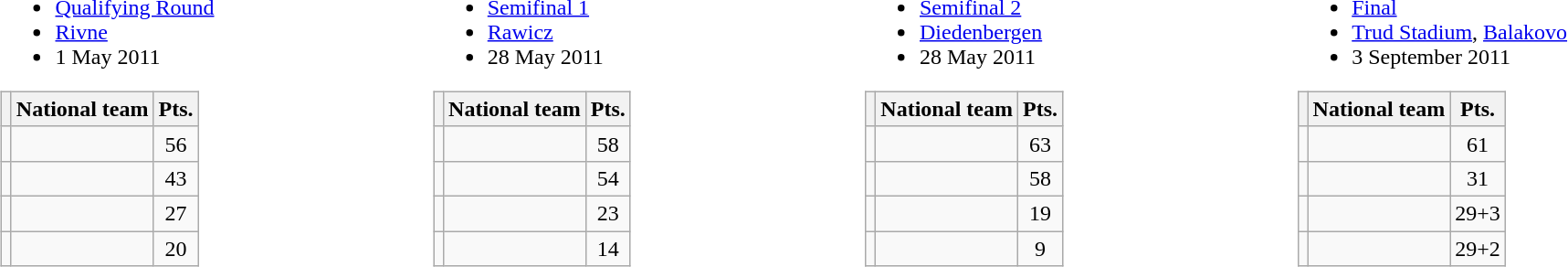<table width=100%>
<tr>
<td width=25%><br><ul><li><a href='#'>Qualifying Round</a></li><li> <a href='#'>Rivne</a></li><li>1 May 2011</li></ul><table class=wikitable>
<tr>
<th></th>
<th>National team</th>
<th>Pts.</th>
</tr>
<tr align=center >
<td></td>
<td align=left></td>
<td>56</td>
</tr>
<tr align=center >
<td></td>
<td align=left></td>
<td>43</td>
</tr>
<tr align=center>
<td></td>
<td align=left></td>
<td>27</td>
</tr>
<tr align=center>
<td></td>
<td align=left></td>
<td>20</td>
</tr>
</table>
</td>
<td width=25%><br><ul><li><a href='#'>Semifinal 1</a></li><li> <a href='#'>Rawicz</a></li><li>28 May 2011</li></ul><table class=wikitable>
<tr>
<th></th>
<th>National team</th>
<th>Pts.</th>
</tr>
<tr align=center >
<td></td>
<td align=left></td>
<td>58</td>
</tr>
<tr align=center>
<td></td>
<td align=left></td>
<td>54</td>
</tr>
<tr align=center>
<td></td>
<td align=left></td>
<td>23</td>
</tr>
<tr align=center>
<td></td>
<td align=left></td>
<td>14</td>
</tr>
</table>
</td>
<td width=25%><br><ul><li><a href='#'>Semifinal 2</a></li><li> <a href='#'>Diedenbergen</a></li><li>28 May 2011</li></ul><table class=wikitable>
<tr>
<th></th>
<th>National team</th>
<th>Pts.</th>
</tr>
<tr align=center >
<td></td>
<td align=left></td>
<td>63</td>
</tr>
<tr align=center >
<td></td>
<td align=left></td>
<td>58</td>
</tr>
<tr align=center>
<td></td>
<td align=left></td>
<td>19</td>
</tr>
<tr align=center>
<td></td>
<td align=left></td>
<td>9</td>
</tr>
</table>
</td>
<td width=25%><br><ul><li><a href='#'>Final</a></li><li> <a href='#'>Trud Stadium</a>, <a href='#'>Balakovo</a></li><li>3 September 2011</li></ul><table class=wikitable>
<tr>
<th></th>
<th>National team</th>
<th>Pts.</th>
</tr>
<tr align=center>
<td></td>
<td align=left></td>
<td>61</td>
</tr>
<tr align=center>
<td></td>
<td align=left></td>
<td>31</td>
</tr>
<tr align=center>
<td></td>
<td align=left></td>
<td>29+3</td>
</tr>
<tr align=center>
<td></td>
<td align=left></td>
<td>29+2</td>
</tr>
</table>
</td>
</tr>
</table>
